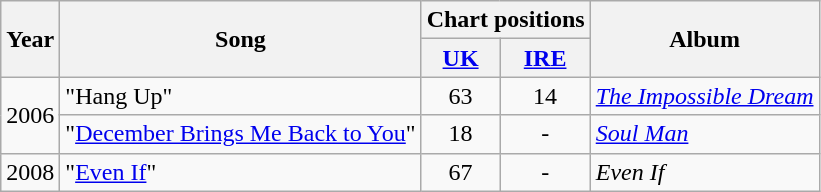<table class="wikitable">
<tr>
<th rowspan="2">Year</th>
<th rowspan="2">Song</th>
<th colspan="2">Chart positions</th>
<th rowspan="2">Album</th>
</tr>
<tr>
<th><a href='#'>UK</a></th>
<th><a href='#'>IRE</a></th>
</tr>
<tr>
<td style="text-align:center;" rowspan="2">2006</td>
<td>"Hang Up"</td>
<td style="text-align:center;">63</td>
<td style="text-align:center;">14</td>
<td><em><a href='#'>The Impossible Dream</a></em></td>
</tr>
<tr>
<td>"<a href='#'>December Brings Me Back to You</a>"</td>
<td style="text-align:center;">18</td>
<td style="text-align:center;">-</td>
<td><em><a href='#'>Soul Man</a></em></td>
</tr>
<tr>
<td style="text-align:center;">2008</td>
<td>"<a href='#'>Even If</a>"</td>
<td style="text-align:center;">67</td>
<td style="text-align:center;">-</td>
<td><em>Even If</em></td>
</tr>
</table>
